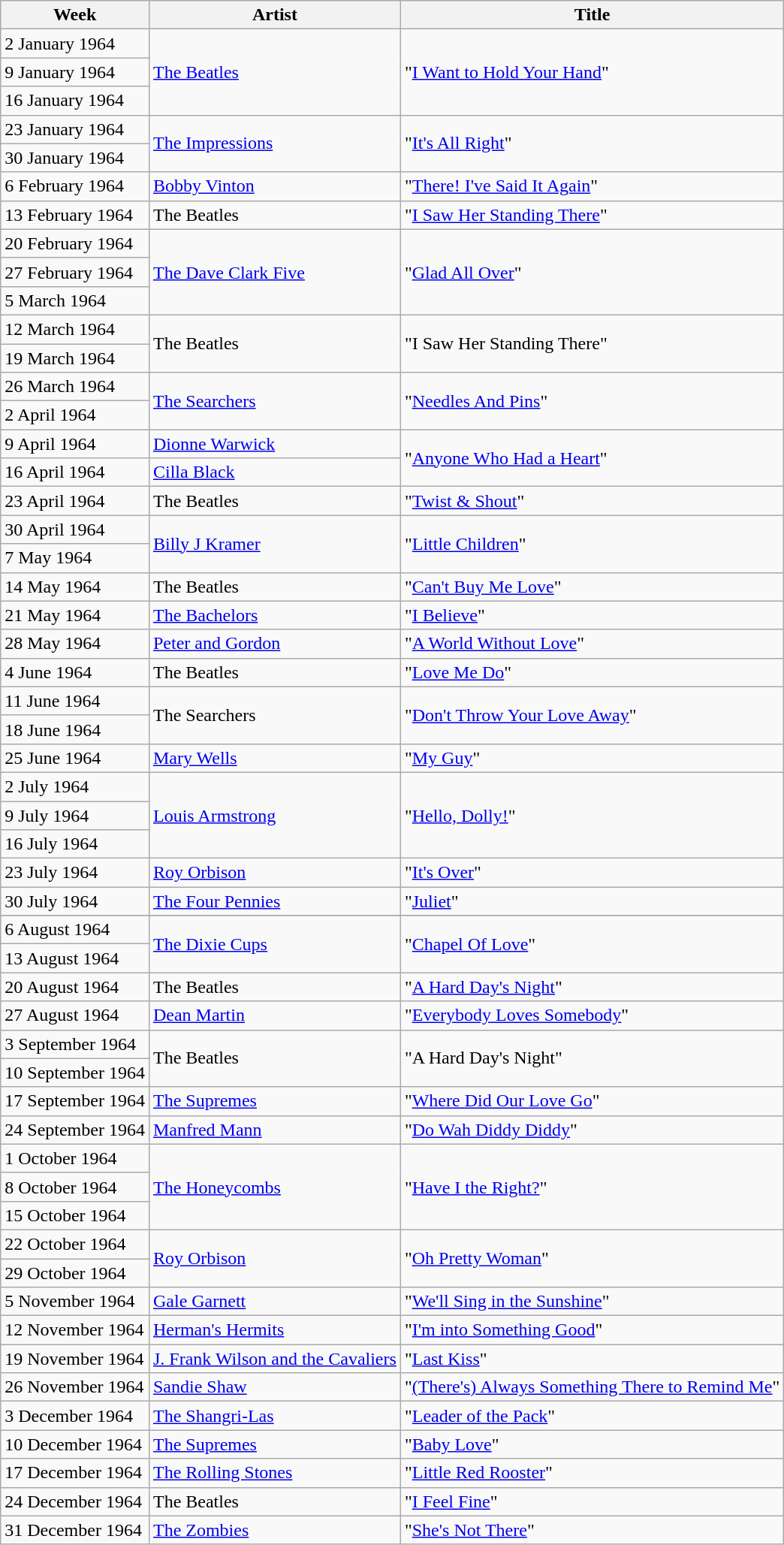<table class="wikitable">
<tr>
<th>Week</th>
<th>Artist</th>
<th>Title</th>
</tr>
<tr>
<td>2 January 1964</td>
<td rowspan="3"><a href='#'>The Beatles</a></td>
<td rowspan="3">"<a href='#'>I Want to Hold Your Hand</a>"</td>
</tr>
<tr>
<td>9 January 1964</td>
</tr>
<tr>
<td>16 January 1964</td>
</tr>
<tr>
<td>23 January 1964</td>
<td rowspan="2"><a href='#'>The Impressions</a></td>
<td rowspan="2">"<a href='#'>It's All Right</a>"</td>
</tr>
<tr>
<td>30 January 1964</td>
</tr>
<tr>
<td>6 February 1964</td>
<td rowspan="1"><a href='#'>Bobby Vinton</a></td>
<td rowspan="1">"<a href='#'>There! I've Said It Again</a>"</td>
</tr>
<tr>
<td>13 February 1964</td>
<td rowspan="1">The Beatles</td>
<td rowspan="1">"<a href='#'>I Saw Her Standing There</a>"</td>
</tr>
<tr>
<td>20 February 1964</td>
<td rowspan="3"><a href='#'>The Dave Clark Five</a></td>
<td rowspan="3">"<a href='#'>Glad All Over</a>"</td>
</tr>
<tr>
<td>27 February 1964</td>
</tr>
<tr>
<td>5 March 1964</td>
</tr>
<tr>
<td>12 March 1964</td>
<td rowspan="2">The Beatles</td>
<td rowspan="2">"I Saw Her Standing There"</td>
</tr>
<tr>
<td>19 March 1964</td>
</tr>
<tr>
<td>26 March 1964</td>
<td rowspan="2"><a href='#'>The Searchers</a></td>
<td rowspan="2">"<a href='#'>Needles And Pins</a>"</td>
</tr>
<tr>
<td>2 April 1964</td>
</tr>
<tr>
<td>9 April 1964</td>
<td rowspan="1"><a href='#'>Dionne Warwick</a></td>
<td rowspan="2">"<a href='#'>Anyone Who Had a Heart</a>"</td>
</tr>
<tr>
<td>16 April 1964</td>
<td rowspan="1"><a href='#'>Cilla Black</a></td>
</tr>
<tr>
<td>23 April 1964</td>
<td rowspan="1">The Beatles</td>
<td rowspan="1">"<a href='#'>Twist & Shout</a>"</td>
</tr>
<tr>
<td>30 April 1964</td>
<td rowspan="2"><a href='#'>Billy J Kramer</a></td>
<td rowspan="2">"<a href='#'>Little Children</a>"</td>
</tr>
<tr>
<td>7 May 1964</td>
</tr>
<tr>
<td>14 May 1964</td>
<td rowspan="1">The Beatles</td>
<td rowspan="1">"<a href='#'>Can't Buy Me Love</a>"</td>
</tr>
<tr>
<td>21 May 1964</td>
<td rowspan="1"><a href='#'>The Bachelors</a></td>
<td rowspan="1">"<a href='#'>I Believe</a>"</td>
</tr>
<tr>
<td>28 May 1964</td>
<td rowspan="1"><a href='#'>Peter and Gordon</a></td>
<td rowspan="1">"<a href='#'>A World Without Love</a>"</td>
</tr>
<tr>
<td>4 June 1964</td>
<td rowspan="1">The Beatles</td>
<td rowspan="1">"<a href='#'>Love Me Do</a>"</td>
</tr>
<tr>
<td>11 June 1964</td>
<td rowspan="2">The Searchers</td>
<td rowspan="2">"<a href='#'>Don't Throw Your Love Away</a>"</td>
</tr>
<tr>
<td>18 June 1964</td>
</tr>
<tr>
<td>25 June 1964</td>
<td rowspan="1"><a href='#'>Mary Wells</a></td>
<td rowspan="1">"<a href='#'>My Guy</a>"</td>
</tr>
<tr>
<td>2 July 1964</td>
<td rowspan="3"><a href='#'>Louis Armstrong</a></td>
<td rowspan="3">"<a href='#'>Hello, Dolly!</a>"</td>
</tr>
<tr>
<td>9 July 1964</td>
</tr>
<tr>
<td>16 July 1964</td>
</tr>
<tr>
<td>23 July 1964</td>
<td rowspan="1"><a href='#'>Roy Orbison</a></td>
<td rowspan="1">"<a href='#'>It's Over</a>"</td>
</tr>
<tr>
<td>30 July 1964</td>
<td rowspan="1"><a href='#'>The Four Pennies</a></td>
<td rowspan="1">"<a href='#'>Juliet</a>"</td>
</tr>
<tr>
</tr>
<tr>
<td>6 August 1964</td>
<td rowspan="2"><a href='#'>The Dixie Cups</a></td>
<td rowspan="2">"<a href='#'>Chapel Of Love</a>"</td>
</tr>
<tr>
<td>13 August 1964</td>
</tr>
<tr>
<td>20 August 1964</td>
<td rowspan="1">The Beatles</td>
<td rowspan="1">"<a href='#'>A Hard Day's Night</a>"</td>
</tr>
<tr>
<td>27 August 1964</td>
<td rowspan="1"><a href='#'>Dean Martin</a></td>
<td rowspan="1">"<a href='#'>Everybody Loves Somebody</a>"</td>
</tr>
<tr>
<td>3 September 1964</td>
<td rowspan="2">The Beatles</td>
<td rowspan="2">"A Hard Day's Night"</td>
</tr>
<tr>
<td>10 September 1964</td>
</tr>
<tr>
<td>17 September 1964</td>
<td rowspan="1"><a href='#'>The Supremes</a></td>
<td rowspan="1">"<a href='#'>Where Did Our Love Go</a>"</td>
</tr>
<tr>
<td>24 September 1964</td>
<td rowspan="1"><a href='#'>Manfred Mann</a></td>
<td rowspan="1">"<a href='#'>Do Wah Diddy Diddy</a>"</td>
</tr>
<tr>
<td>1 October 1964</td>
<td rowspan="3"><a href='#'>The Honeycombs</a></td>
<td rowspan="3">"<a href='#'>Have I the Right?</a>"</td>
</tr>
<tr>
<td>8 October 1964</td>
</tr>
<tr>
<td>15 October 1964</td>
</tr>
<tr>
<td>22 October 1964</td>
<td rowspan="2"><a href='#'>Roy Orbison</a></td>
<td rowspan="2">"<a href='#'>Oh Pretty Woman</a>"</td>
</tr>
<tr>
<td>29 October 1964</td>
</tr>
<tr>
<td>5 November 1964</td>
<td rowspan="1"><a href='#'>Gale Garnett</a></td>
<td rowspan="1">"<a href='#'>We'll Sing in the Sunshine</a>"</td>
</tr>
<tr>
<td>12 November 1964</td>
<td rowspan="1"><a href='#'>Herman's Hermits</a></td>
<td rowspan="1">"<a href='#'>I'm into Something Good</a>"</td>
</tr>
<tr>
<td>19 November 1964</td>
<td rowspan="1"><a href='#'>J. Frank Wilson and the Cavaliers</a></td>
<td rowspan="1">"<a href='#'>Last Kiss</a>"</td>
</tr>
<tr>
<td>26 November 1964</td>
<td rowspan="1"><a href='#'>Sandie Shaw</a></td>
<td rowspan="1">"<a href='#'>(There's) Always Something There to Remind Me</a>"</td>
</tr>
<tr>
<td>3 December 1964</td>
<td rowspan="1"><a href='#'>The Shangri-Las</a></td>
<td rowspan="1">"<a href='#'>Leader of the Pack</a>"</td>
</tr>
<tr>
<td>10 December 1964</td>
<td rowspan="1"><a href='#'>The Supremes</a></td>
<td rowspan="1">"<a href='#'>Baby Love</a>"</td>
</tr>
<tr>
<td>17 December 1964</td>
<td rowspan="1"><a href='#'>The Rolling Stones</a></td>
<td rowspan="1">"<a href='#'>Little Red Rooster</a>"</td>
</tr>
<tr>
<td>24 December 1964</td>
<td rowspan="1">The Beatles</td>
<td rowspan="1">"<a href='#'>I Feel Fine</a>"</td>
</tr>
<tr>
<td>31 December 1964</td>
<td rowspan="1"><a href='#'>The Zombies</a></td>
<td rowspan="1">"<a href='#'>She's Not There</a>"</td>
</tr>
</table>
